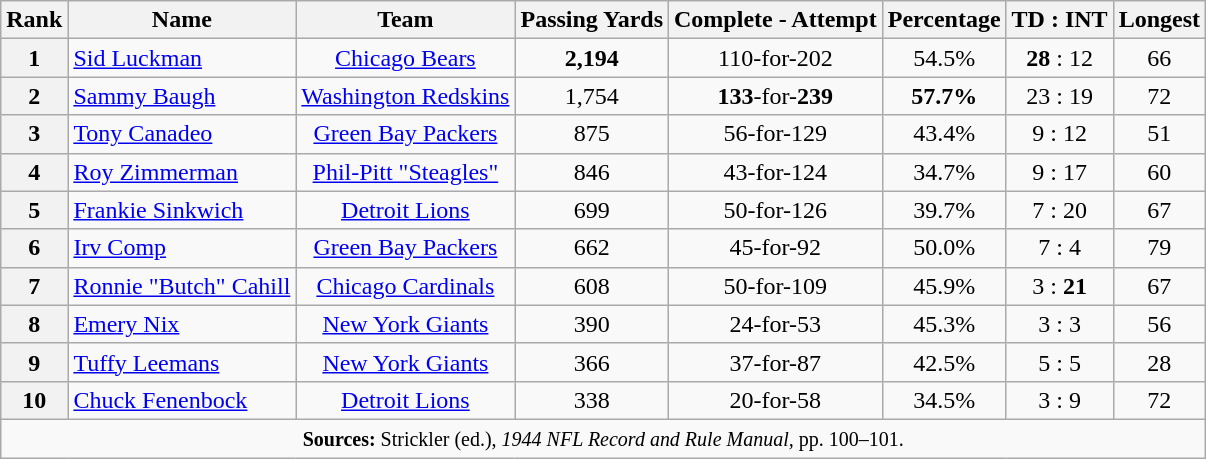<table class="wikitable" style="text-align:center">
<tr>
<th>Rank</th>
<th>Name</th>
<th>Team</th>
<th>Passing Yards</th>
<th>Complete - Attempt</th>
<th>Percentage</th>
<th>TD : INT</th>
<th>Longest</th>
</tr>
<tr>
<th>1</th>
<td style="text-align: left;"><a href='#'>Sid Luckman</a></td>
<td><a href='#'>Chicago Bears</a></td>
<td><strong>2,194</strong></td>
<td>110-for-202</td>
<td>54.5%</td>
<td><strong>28</strong> : 12</td>
<td>66</td>
</tr>
<tr>
<th>2</th>
<td style="text-align: left;"><a href='#'>Sammy Baugh</a></td>
<td><a href='#'>Washington Redskins</a></td>
<td>1,754</td>
<td><strong>133</strong>-for-<strong>239</strong></td>
<td><strong>57.7%</strong></td>
<td>23 : 19</td>
<td>72</td>
</tr>
<tr>
<th>3</th>
<td style="text-align: left;"><a href='#'>Tony Canadeo</a></td>
<td><a href='#'>Green Bay Packers</a></td>
<td>875</td>
<td>56-for-129</td>
<td>43.4%</td>
<td>9 : 12</td>
<td>51</td>
</tr>
<tr>
<th>4</th>
<td style="text-align: left;"><a href='#'>Roy Zimmerman</a></td>
<td><a href='#'>Phil-Pitt "Steagles"</a></td>
<td>846</td>
<td>43-for-124</td>
<td>34.7%</td>
<td>9 : 17</td>
<td>60</td>
</tr>
<tr>
<th>5</th>
<td style="text-align: left;"><a href='#'>Frankie Sinkwich</a></td>
<td><a href='#'>Detroit Lions</a></td>
<td>699</td>
<td>50-for-126</td>
<td>39.7%</td>
<td>7 : 20</td>
<td>67</td>
</tr>
<tr>
<th>6</th>
<td style="text-align: left;"><a href='#'>Irv Comp</a></td>
<td><a href='#'>Green Bay Packers</a></td>
<td>662</td>
<td>45-for-92</td>
<td>50.0%</td>
<td>7 : 4</td>
<td>79</td>
</tr>
<tr>
<th>7</th>
<td style="text-align: left;"><a href='#'>Ronnie "Butch" Cahill</a></td>
<td><a href='#'>Chicago Cardinals</a></td>
<td>608</td>
<td>50-for-109</td>
<td>45.9%</td>
<td>3 : <strong>21</strong></td>
<td>67</td>
</tr>
<tr>
<th>8</th>
<td style="text-align: left;"><a href='#'>Emery Nix</a></td>
<td><a href='#'>New York Giants</a></td>
<td>390</td>
<td>24-for-53</td>
<td>45.3%</td>
<td>3 : 3</td>
<td>56</td>
</tr>
<tr>
<th>9</th>
<td style="text-align: left;"><a href='#'>Tuffy Leemans</a></td>
<td><a href='#'>New York Giants</a></td>
<td>366</td>
<td>37-for-87</td>
<td>42.5%</td>
<td>5 : 5</td>
<td>28</td>
</tr>
<tr>
<th>10</th>
<td style="text-align: left;"><a href='#'>Chuck Fenenbock</a></td>
<td><a href='#'>Detroit Lions</a></td>
<td>338</td>
<td>20-for-58</td>
<td>34.5%</td>
<td>3 : 9</td>
<td>72</td>
</tr>
<tr>
<td colspan="8"><small><strong>Sources:</strong> Strickler (ed.), <em>1944 NFL Record and Rule Manual,</em> pp. 100–101.</small></td>
</tr>
</table>
